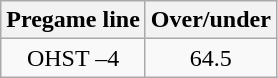<table class="wikitable">
<tr align="center">
<th style=>Pregame line</th>
<th style=>Over/under</th>
</tr>
<tr align="center">
<td>OHST –4</td>
<td>64.5</td>
</tr>
</table>
